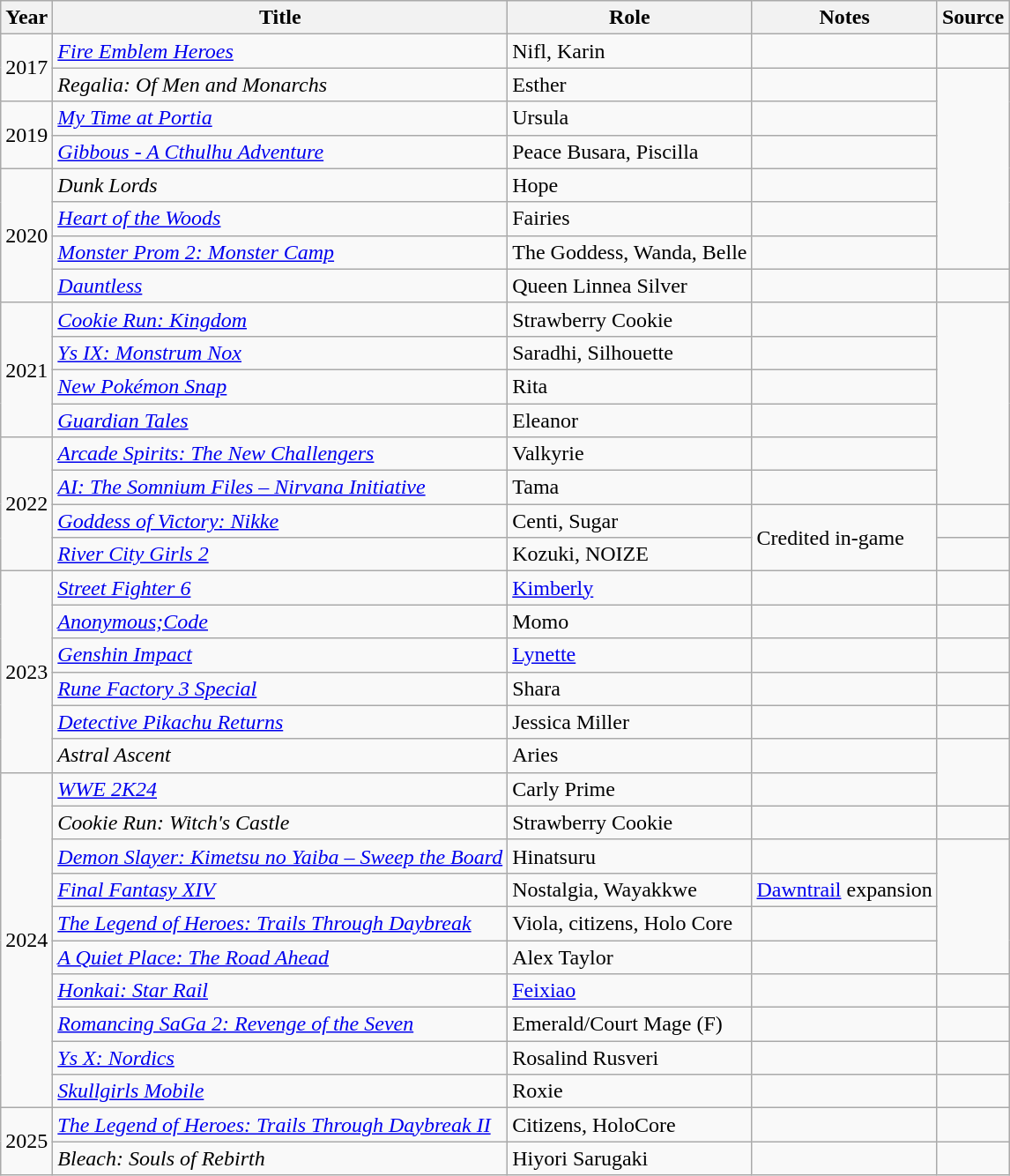<table class="wikitable sortable plainrowheaders">
<tr>
<th>Year</th>
<th>Title</th>
<th>Role</th>
<th class="unsortable">Notes</th>
<th class="unsortable">Source</th>
</tr>
<tr>
<td rowspan="2">2017</td>
<td><em><a href='#'>Fire Emblem Heroes</a></em></td>
<td>Nifl, Karin</td>
<td></td>
<td></td>
</tr>
<tr>
<td><em>Regalia: Of Men and Monarchs</em></td>
<td>Esther</td>
<td></td>
<td rowspan="6"></td>
</tr>
<tr>
<td rowspan="2">2019</td>
<td><em><a href='#'>My Time at Portia</a></em></td>
<td>Ursula</td>
<td></td>
</tr>
<tr>
<td><em><a href='#'>Gibbous - A Cthulhu Adventure</a></em></td>
<td>Peace Busara, Piscilla</td>
<td></td>
</tr>
<tr>
<td rowspan="4">2020</td>
<td><em>Dunk Lords</em></td>
<td>Hope</td>
<td></td>
</tr>
<tr>
<td><em><a href='#'>Heart of the Woods</a></em></td>
<td>Fairies</td>
<td></td>
</tr>
<tr>
<td><em><a href='#'>Monster Prom 2: Monster Camp</a></em></td>
<td>The Goddess, Wanda, Belle</td>
<td></td>
</tr>
<tr>
<td><em><a href='#'>Dauntless</a></em></td>
<td>Queen Linnea Silver</td>
<td></td>
<td></td>
</tr>
<tr>
<td rowspan="4">2021</td>
<td><em><a href='#'>Cookie Run: Kingdom</a></em></td>
<td>Strawberry Cookie</td>
<td></td>
<td rowspan="6"></td>
</tr>
<tr>
<td><em><a href='#'>Ys IX: Monstrum Nox</a></em></td>
<td>Saradhi, Silhouette</td>
<td></td>
</tr>
<tr>
<td><em><a href='#'>New Pokémon Snap</a></em></td>
<td>Rita</td>
<td></td>
</tr>
<tr>
<td><em><a href='#'>Guardian Tales</a></em></td>
<td>Eleanor</td>
<td></td>
</tr>
<tr>
<td rowspan="4">2022</td>
<td><em><a href='#'>Arcade Spirits: The New Challengers</a></em></td>
<td>Valkyrie</td>
<td></td>
</tr>
<tr>
<td><em><a href='#'>AI: The Somnium Files – Nirvana Initiative</a></em></td>
<td>Tama</td>
<td></td>
</tr>
<tr>
<td><em><a href='#'>Goddess of Victory: Nikke</a></em></td>
<td>Centi, Sugar</td>
<td rowspan="2">Credited in-game</td>
<td></td>
</tr>
<tr>
<td><em><a href='#'>River City Girls 2</a></em></td>
<td>Kozuki, NOIZE</td>
<td></td>
</tr>
<tr>
<td rowspan="6">2023</td>
<td><em><a href='#'>Street Fighter 6</a></em></td>
<td><a href='#'>Kimberly</a></td>
<td></td>
<td></td>
</tr>
<tr>
<td><em><a href='#'>Anonymous;Code</a></em></td>
<td>Momo</td>
<td></td>
<td></td>
</tr>
<tr>
<td><em><a href='#'>Genshin Impact</a></em></td>
<td><a href='#'>Lynette</a></td>
<td></td>
<td></td>
</tr>
<tr>
<td><em><a href='#'>Rune Factory 3 Special</a></em></td>
<td>Shara</td>
<td></td>
<td></td>
</tr>
<tr>
<td><em><a href='#'>Detective Pikachu Returns</a></em></td>
<td>Jessica Miller</td>
<td></td>
<td></td>
</tr>
<tr>
<td><em>Astral Ascent</em></td>
<td>Aries</td>
<td></td>
<td rowspan="2"></td>
</tr>
<tr>
<td rowspan="10">2024</td>
<td><em><a href='#'>WWE 2K24</a></em></td>
<td>Carly Prime</td>
<td></td>
</tr>
<tr>
<td><em>Cookie Run: Witch's Castle</em></td>
<td>Strawberry Cookie</td>
<td></td>
<td></td>
</tr>
<tr>
<td><em><a href='#'>Demon Slayer: Kimetsu no Yaiba – Sweep the Board</a></em></td>
<td>Hinatsuru</td>
<td></td>
<td rowspan="4"></td>
</tr>
<tr>
<td><em><a href='#'>Final Fantasy XIV</a></em></td>
<td>Nostalgia, Wayakkwe</td>
<td><a href='#'>Dawntrail</a> expansion</td>
</tr>
<tr>
<td><em><a href='#'>The Legend of Heroes: Trails Through Daybreak</a></em></td>
<td>Viola, citizens, Holo Core</td>
<td></td>
</tr>
<tr>
<td><em><a href='#'>A Quiet Place: The Road Ahead</a></em></td>
<td>Alex Taylor</td>
<td></td>
</tr>
<tr>
<td><em><a href='#'>Honkai: Star Rail</a></em></td>
<td><a href='#'>Feixiao</a></td>
<td></td>
<td></td>
</tr>
<tr>
<td><em><a href='#'>Romancing SaGa 2: Revenge of the Seven</a></em></td>
<td>Emerald/Court Mage (F)</td>
<td></td>
<td></td>
</tr>
<tr>
<td><em><a href='#'>Ys X: Nordics</a></em></td>
<td>Rosalind Rusveri</td>
<td></td>
<td></td>
</tr>
<tr>
<td><em><a href='#'>Skullgirls Mobile</a></em></td>
<td>Roxie</td>
<td></td>
<td></td>
</tr>
<tr>
<td rowspan="2">2025</td>
<td><em><a href='#'>The Legend of Heroes: Trails Through Daybreak II</a></em></td>
<td>Citizens, HoloCore</td>
<td></td>
<td></td>
</tr>
<tr>
<td><em>Bleach: Souls of Rebirth</em></td>
<td>Hiyori Sarugaki</td>
<td></td>
<td></td>
</tr>
</table>
